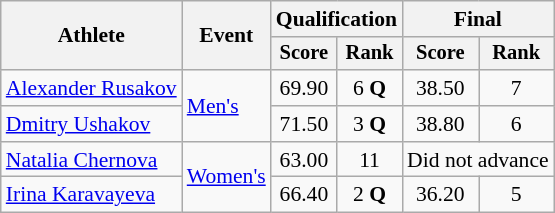<table class="wikitable" style="font-size:90%">
<tr>
<th rowspan="2">Athlete</th>
<th rowspan="2">Event</th>
<th colspan="2">Qualification</th>
<th colspan="2">Final</th>
</tr>
<tr style="font-size:95%">
<th>Score</th>
<th>Rank</th>
<th>Score</th>
<th>Rank</th>
</tr>
<tr align=center>
<td align=left><a href='#'>Alexander Rusakov</a></td>
<td align=left rowspan=2><a href='#'>Men's</a></td>
<td>69.90</td>
<td>6 <strong>Q</strong></td>
<td>38.50</td>
<td>7</td>
</tr>
<tr align=center>
<td align=left><a href='#'>Dmitry Ushakov</a></td>
<td>71.50</td>
<td>3 <strong>Q</strong></td>
<td>38.80</td>
<td>6</td>
</tr>
<tr align=center>
<td align=left><a href='#'>Natalia Chernova</a></td>
<td align=left rowspan=2><a href='#'>Women's</a></td>
<td>63.00</td>
<td>11</td>
<td colspan=2>Did not advance</td>
</tr>
<tr align=center>
<td align=left><a href='#'>Irina Karavayeva</a></td>
<td>66.40</td>
<td>2 <strong>Q</strong></td>
<td>36.20</td>
<td>5</td>
</tr>
</table>
